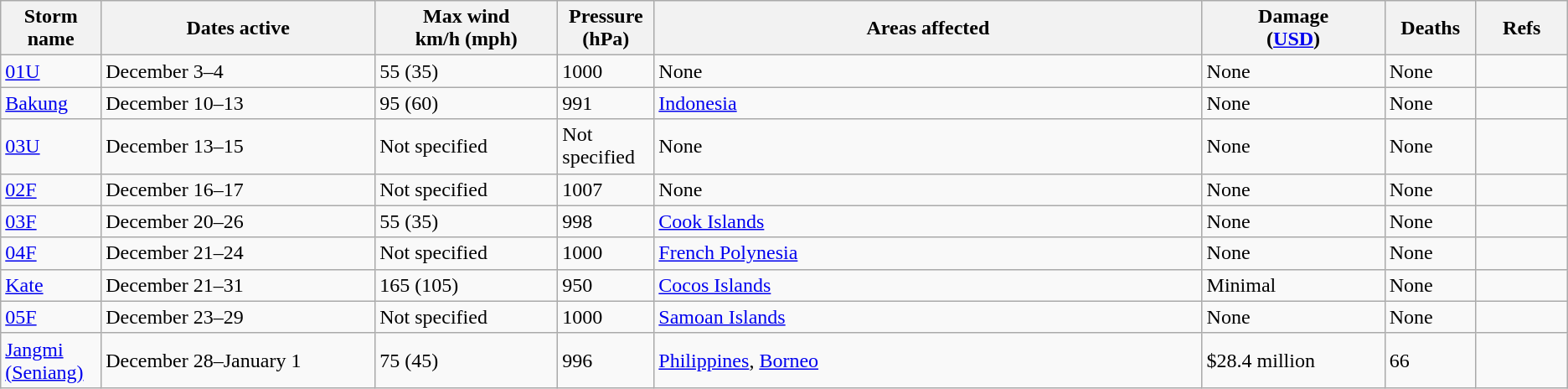<table class="wikitable sortable">
<tr>
<th width="5%">Storm name</th>
<th width="15%">Dates active</th>
<th width="10%">Max wind<br>km/h (mph)</th>
<th width="5%">Pressure<br>(hPa)</th>
<th width="30%">Areas affected</th>
<th width="10%">Damage<br>(<a href='#'>USD</a>)</th>
<th width="5%">Deaths</th>
<th width="5%">Refs</th>
</tr>
<tr>
<td><a href='#'>01U</a></td>
<td>December 3–4</td>
<td>55 (35)</td>
<td>1000</td>
<td>None</td>
<td>None</td>
<td>None</td>
<td></td>
</tr>
<tr>
<td><a href='#'>Bakung</a></td>
<td>December 10–13</td>
<td>95 (60)</td>
<td>991</td>
<td><a href='#'>Indonesia</a></td>
<td>None</td>
<td>None</td>
<td></td>
</tr>
<tr>
<td><a href='#'>03U</a></td>
<td>December 13–15</td>
<td>Not specified</td>
<td>Not specified</td>
<td>None</td>
<td>None</td>
<td>None</td>
<td></td>
</tr>
<tr>
<td><a href='#'>02F</a></td>
<td>December 16–17</td>
<td>Not specified</td>
<td>1007</td>
<td>None</td>
<td>None</td>
<td>None</td>
<td></td>
</tr>
<tr>
<td><a href='#'>03F</a></td>
<td>December 20–26</td>
<td>55 (35)</td>
<td>998</td>
<td><a href='#'>Cook Islands</a></td>
<td>None</td>
<td>None</td>
<td></td>
</tr>
<tr>
<td><a href='#'>04F</a></td>
<td>December 21–24</td>
<td>Not specified</td>
<td>1000</td>
<td><a href='#'>French Polynesia</a></td>
<td>None</td>
<td>None</td>
<td></td>
</tr>
<tr>
<td><a href='#'>Kate</a></td>
<td>December 21–31</td>
<td>165 (105)</td>
<td>950</td>
<td><a href='#'>Cocos Islands</a></td>
<td>Minimal</td>
<td>None</td>
<td></td>
</tr>
<tr>
<td><a href='#'>05F</a></td>
<td>December 23–29</td>
<td>Not specified</td>
<td>1000</td>
<td><a href='#'>Samoan Islands</a></td>
<td>None</td>
<td>None</td>
<td></td>
</tr>
<tr>
<td><a href='#'>Jangmi (Seniang)</a></td>
<td>December 28–January 1</td>
<td>75 (45)</td>
<td>996</td>
<td><a href='#'>Philippines</a>, <a href='#'>Borneo</a></td>
<td>$28.4 million</td>
<td>66</td>
<td></td>
</tr>
</table>
